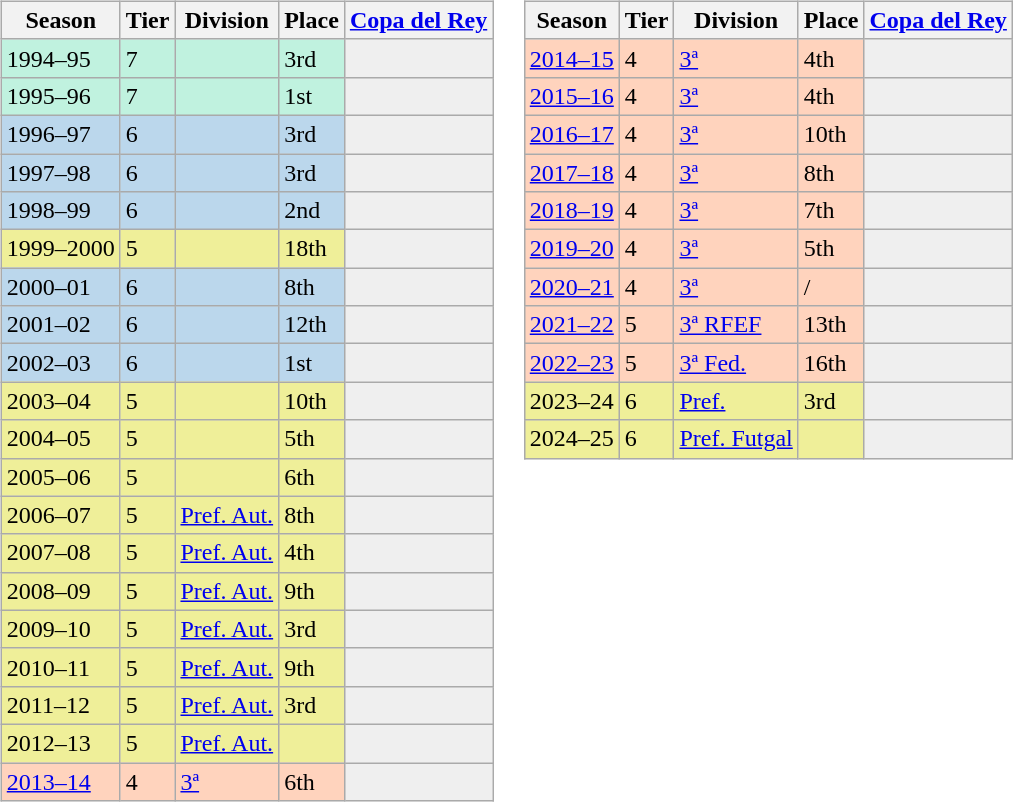<table>
<tr>
<td valign="top" width=0%><br><table class="wikitable">
<tr style="background:#f0f6fa;">
<th>Season</th>
<th>Tier</th>
<th>Division</th>
<th>Place</th>
<th><a href='#'>Copa del Rey</a></th>
</tr>
<tr>
<td style="background:#C0F2DF;">1994–95</td>
<td style="background:#C0F2DF;">7</td>
<td style="background:#C0F2DF;"></td>
<td style="background:#C0F2DF;">3rd</td>
<th style="background:#efefef;"></th>
</tr>
<tr>
<td style="background:#C0F2DF;">1995–96</td>
<td style="background:#C0F2DF;">7</td>
<td style="background:#C0F2DF;"></td>
<td style="background:#C0F2DF;">1st</td>
<th style="background:#efefef;"></th>
</tr>
<tr>
<td style="background:#BBD7EC;">1996–97</td>
<td style="background:#BBD7EC;">6</td>
<td style="background:#BBD7EC;"></td>
<td style="background:#BBD7EC;">3rd</td>
<th style="background:#efefef;"></th>
</tr>
<tr>
<td style="background:#BBD7EC;">1997–98</td>
<td style="background:#BBD7EC;">6</td>
<td style="background:#BBD7EC;"></td>
<td style="background:#BBD7EC;">3rd</td>
<th style="background:#efefef;"></th>
</tr>
<tr>
<td style="background:#BBD7EC;">1998–99</td>
<td style="background:#BBD7EC;">6</td>
<td style="background:#BBD7EC;"></td>
<td style="background:#BBD7EC;">2nd</td>
<th style="background:#efefef;"></th>
</tr>
<tr>
<td style="background:#EFEF99;">1999–2000</td>
<td style="background:#EFEF99;">5</td>
<td style="background:#EFEF99;"></td>
<td style="background:#EFEF99;">18th</td>
<th style="background:#efefef;"></th>
</tr>
<tr>
<td style="background:#BBD7EC;">2000–01</td>
<td style="background:#BBD7EC;">6</td>
<td style="background:#BBD7EC;"></td>
<td style="background:#BBD7EC;">8th</td>
<th style="background:#efefef;"></th>
</tr>
<tr>
<td style="background:#BBD7EC;">2001–02</td>
<td style="background:#BBD7EC;">6</td>
<td style="background:#BBD7EC;"></td>
<td style="background:#BBD7EC;">12th</td>
<th style="background:#efefef;"></th>
</tr>
<tr>
<td style="background:#BBD7EC;">2002–03</td>
<td style="background:#BBD7EC;">6</td>
<td style="background:#BBD7EC;"></td>
<td style="background:#BBD7EC;">1st</td>
<th style="background:#efefef;"></th>
</tr>
<tr>
<td style="background:#EFEF99;">2003–04</td>
<td style="background:#EFEF99;">5</td>
<td style="background:#EFEF99;"></td>
<td style="background:#EFEF99;">10th</td>
<th style="background:#efefef;"></th>
</tr>
<tr>
<td style="background:#EFEF99;">2004–05</td>
<td style="background:#EFEF99;">5</td>
<td style="background:#EFEF99;"></td>
<td style="background:#EFEF99;">5th</td>
<th style="background:#efefef;"></th>
</tr>
<tr>
<td style="background:#EFEF99;">2005–06</td>
<td style="background:#EFEF99;">5</td>
<td style="background:#EFEF99;"></td>
<td style="background:#EFEF99;">6th</td>
<th style="background:#efefef;"></th>
</tr>
<tr>
<td style="background:#EFEF99;">2006–07</td>
<td style="background:#EFEF99;">5</td>
<td style="background:#EFEF99;"><a href='#'>Pref. Aut.</a></td>
<td style="background:#EFEF99;">8th</td>
<th style="background:#efefef;"></th>
</tr>
<tr>
<td style="background:#EFEF99;">2007–08</td>
<td style="background:#EFEF99;">5</td>
<td style="background:#EFEF99;"><a href='#'>Pref. Aut.</a></td>
<td style="background:#EFEF99;">4th</td>
<th style="background:#efefef;"></th>
</tr>
<tr>
<td style="background:#EFEF99;">2008–09</td>
<td style="background:#EFEF99;">5</td>
<td style="background:#EFEF99;"><a href='#'>Pref. Aut.</a></td>
<td style="background:#EFEF99;">9th</td>
<th style="background:#efefef;"></th>
</tr>
<tr>
<td style="background:#EFEF99;">2009–10</td>
<td style="background:#EFEF99;">5</td>
<td style="background:#EFEF99;"><a href='#'>Pref. Aut.</a></td>
<td style="background:#EFEF99;">3rd</td>
<th style="background:#efefef;"></th>
</tr>
<tr>
<td style="background:#EFEF99;">2010–11</td>
<td style="background:#EFEF99;">5</td>
<td style="background:#EFEF99;"><a href='#'>Pref. Aut.</a></td>
<td style="background:#EFEF99;">9th</td>
<th style="background:#efefef;"></th>
</tr>
<tr>
<td style="background:#EFEF99;">2011–12</td>
<td style="background:#EFEF99;">5</td>
<td style="background:#EFEF99;"><a href='#'>Pref. Aut.</a></td>
<td style="background:#EFEF99;">3rd</td>
<th style="background:#efefef;"></th>
</tr>
<tr>
<td style="background:#EFEF99;">2012–13</td>
<td style="background:#EFEF99;">5</td>
<td style="background:#EFEF99;"><a href='#'>Pref. Aut.</a></td>
<td style="background:#EFEF99;"></td>
<th style="background:#efefef;"></th>
</tr>
<tr>
<td style="background:#FFD3BD;"><a href='#'>2013–14</a></td>
<td style="background:#FFD3BD;">4</td>
<td style="background:#FFD3BD;"><a href='#'>3ª</a></td>
<td style="background:#FFD3BD;">6th</td>
<th style="background:#efefef;"></th>
</tr>
</table>
</td>
<td valign="top" width=0%><br><table class="wikitable">
<tr style="background:#f0f6fa;">
<th>Season</th>
<th>Tier</th>
<th>Division</th>
<th>Place</th>
<th><a href='#'>Copa del Rey</a></th>
</tr>
<tr>
<td style="background:#FFD3BD;"><a href='#'>2014–15</a></td>
<td style="background:#FFD3BD;">4</td>
<td style="background:#FFD3BD;"><a href='#'>3ª</a></td>
<td style="background:#FFD3BD;">4th</td>
<th style="background:#efefef;"></th>
</tr>
<tr>
<td style="background:#FFD3BD;"><a href='#'>2015–16</a></td>
<td style="background:#FFD3BD;">4</td>
<td style="background:#FFD3BD;"><a href='#'>3ª</a></td>
<td style="background:#FFD3BD;">4th</td>
<th style="background:#efefef;"></th>
</tr>
<tr>
<td style="background:#FFD3BD;"><a href='#'>2016–17</a></td>
<td style="background:#FFD3BD;">4</td>
<td style="background:#FFD3BD;"><a href='#'>3ª</a></td>
<td style="background:#FFD3BD;">10th</td>
<th style="background:#efefef;"></th>
</tr>
<tr>
<td style="background:#FFD3BD;"><a href='#'>2017–18</a></td>
<td style="background:#FFD3BD;">4</td>
<td style="background:#FFD3BD;"><a href='#'>3ª</a></td>
<td style="background:#FFD3BD;">8th</td>
<td style="background:#efefef;"></td>
</tr>
<tr>
<td style="background:#FFD3BD;"><a href='#'>2018–19</a></td>
<td style="background:#FFD3BD;">4</td>
<td style="background:#FFD3BD;"><a href='#'>3ª</a></td>
<td style="background:#FFD3BD;">7th</td>
<td style="background:#efefef;"></td>
</tr>
<tr>
<td style="background:#FFD3BD;"><a href='#'>2019–20</a></td>
<td style="background:#FFD3BD;">4</td>
<td style="background:#FFD3BD;"><a href='#'>3ª</a></td>
<td style="background:#FFD3BD;">5th</td>
<td style="background:#efefef;"></td>
</tr>
<tr>
<td style="background:#FFD3BD;"><a href='#'>2020–21</a></td>
<td style="background:#FFD3BD;">4</td>
<td style="background:#FFD3BD;"><a href='#'>3ª</a></td>
<td style="background:#FFD3BD;"> / </td>
<th style="background:#efefef;"></th>
</tr>
<tr>
<td style="background:#FFD3BD;"><a href='#'>2021–22</a></td>
<td style="background:#FFD3BD;">5</td>
<td style="background:#FFD3BD;"><a href='#'>3ª RFEF</a></td>
<td style="background:#FFD3BD;">13th</td>
<th style="background:#efefef;"></th>
</tr>
<tr>
<td style="background:#FFD3BD;"><a href='#'>2022–23</a></td>
<td style="background:#FFD3BD;">5</td>
<td style="background:#FFD3BD;"><a href='#'>3ª Fed.</a></td>
<td style="background:#FFD3BD;">16th</td>
<th style="background:#efefef;"></th>
</tr>
<tr>
<td style="background:#EFEF99;">2023–24</td>
<td style="background:#EFEF99;">6</td>
<td style="background:#EFEF99;"><a href='#'>Pref.</a></td>
<td style="background:#EFEF99;">3rd</td>
<td style="background:#efefef;"></td>
</tr>
<tr>
<td style="background:#EFEF99;">2024–25</td>
<td style="background:#EFEF99;">6</td>
<td style="background:#EFEF99;"><a href='#'>Pref. Futgal</a></td>
<td style="background:#EFEF99;"></td>
<td style="background:#efefef;"></td>
</tr>
</table>
</td>
</tr>
</table>
